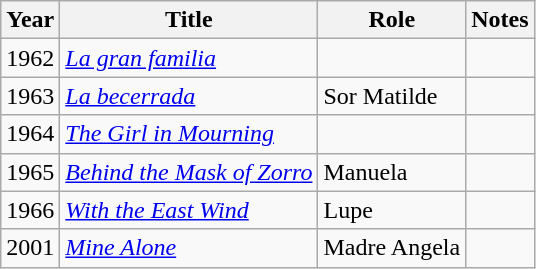<table class="wikitable sortable">
<tr>
<th>Year</th>
<th>Title</th>
<th>Role</th>
<th class="unsortable">Notes</th>
</tr>
<tr>
<td>1962</td>
<td><em><a href='#'>La gran familia</a></em></td>
<td></td>
<td></td>
</tr>
<tr>
<td>1963</td>
<td><em><a href='#'>La becerrada</a></em></td>
<td>Sor Matilde</td>
<td></td>
</tr>
<tr>
<td>1964</td>
<td><em><a href='#'>The Girl in Mourning</a></em></td>
<td></td>
<td></td>
</tr>
<tr>
<td>1965</td>
<td><em><a href='#'>Behind the Mask of Zorro</a></em></td>
<td>Manuela</td>
<td></td>
</tr>
<tr>
<td>1966</td>
<td><em><a href='#'>With the East Wind</a></em></td>
<td>Lupe</td>
<td></td>
</tr>
<tr>
<td>2001</td>
<td><em><a href='#'>Mine Alone</a></em></td>
<td>Madre Angela</td>
<td></td>
</tr>
</table>
